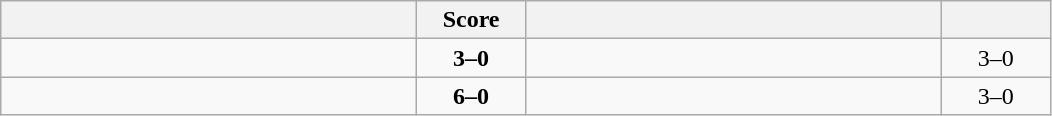<table class="wikitable" style="text-align: center; ">
<tr>
<th align="right" width="270"></th>
<th width="65">Score</th>
<th align="left" width="270"></th>
<th width="65"></th>
</tr>
<tr>
<td align="left"><strong></strong></td>
<td><strong>3–0</strong></td>
<td align="left"></td>
<td>3–0 <strong></strong></td>
</tr>
<tr>
<td align="left"><strong></strong></td>
<td><strong>6–0</strong></td>
<td align="left"></td>
<td>3–0 <strong></strong></td>
</tr>
</table>
